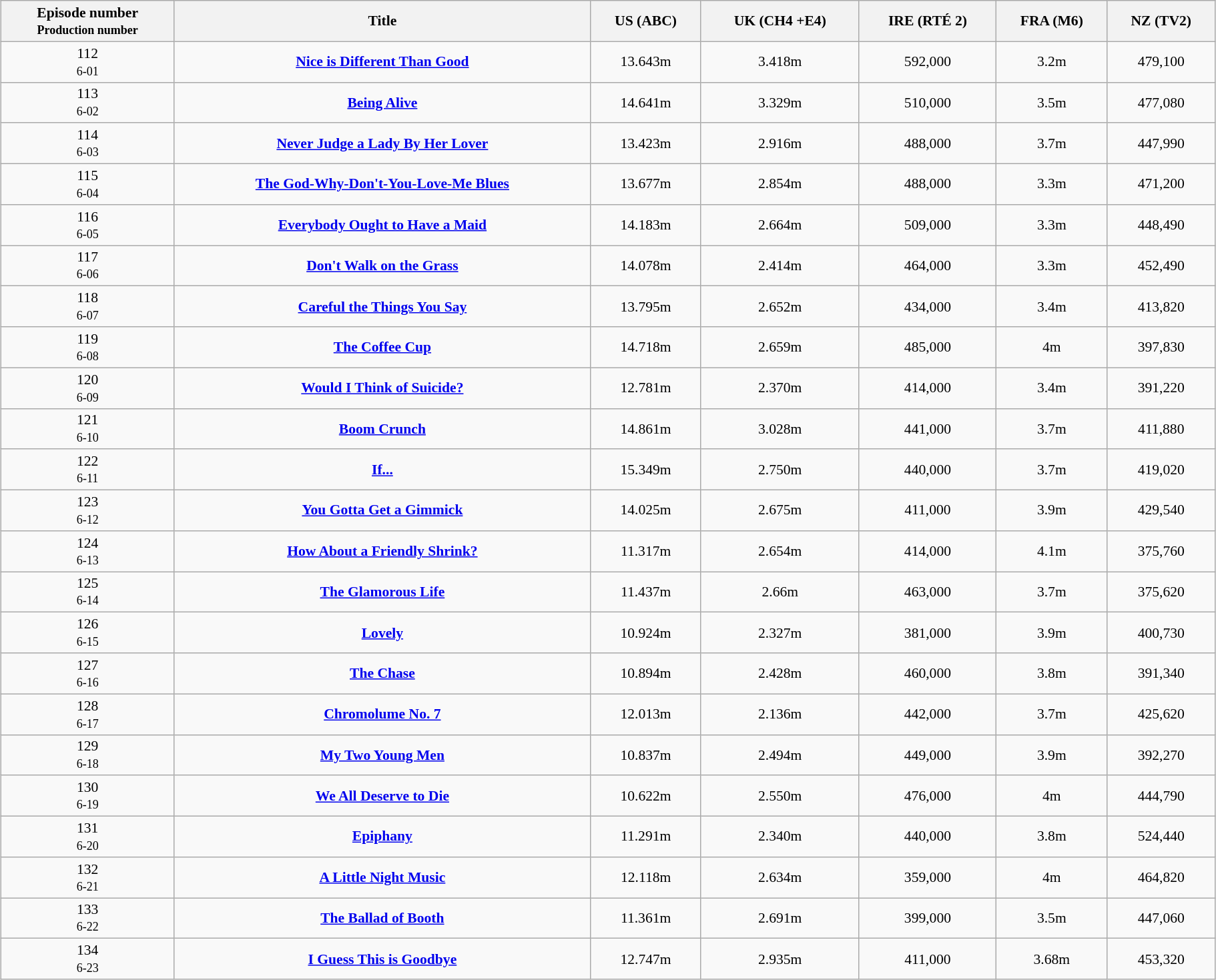<table class="wikitable" style="font-size:90%; text-align:center; width: 96%; margin-left: auto; margin-right: auto;">
<tr>
<th>Episode number<br><small>Production number</small></th>
<th>Title</th>
<th>US (ABC)</th>
<th>UK (CH4 +E4)</th>
<th>IRE (RTÉ 2)</th>
<th>FRA (M6)</th>
<th>NZ (TV2)</th>
</tr>
<tr>
<td>112<br><small>6-01</small></td>
<td><strong><a href='#'>Nice is Different Than Good</a></strong></td>
<td>13.643m</td>
<td>3.418m</td>
<td>592,000</td>
<td>3.2m</td>
<td>479,100</td>
</tr>
<tr>
<td>113<br><small>6-02</small></td>
<td><strong><a href='#'>Being Alive</a></strong></td>
<td>14.641m</td>
<td>3.329m</td>
<td>510,000</td>
<td>3.5m</td>
<td>477,080</td>
</tr>
<tr>
<td>114<br><small>6-03</small></td>
<td><strong><a href='#'>Never Judge a Lady By Her Lover</a></strong></td>
<td>13.423m</td>
<td>2.916m</td>
<td>488,000</td>
<td>3.7m</td>
<td>447,990</td>
</tr>
<tr>
<td>115<br><small>6-04</small></td>
<td><strong><a href='#'>The God-Why-Don't-You-Love-Me Blues</a></strong></td>
<td>13.677m</td>
<td>2.854m</td>
<td>488,000</td>
<td>3.3m</td>
<td>471,200</td>
</tr>
<tr>
<td>116<br><small>6-05</small></td>
<td><strong><a href='#'>Everybody Ought to Have a Maid</a></strong></td>
<td>14.183m</td>
<td>2.664m</td>
<td>509,000</td>
<td>3.3m</td>
<td>448,490</td>
</tr>
<tr>
<td>117<br><small>6-06</small></td>
<td><strong><a href='#'>Don't Walk on the Grass</a></strong></td>
<td>14.078m</td>
<td>2.414m</td>
<td>464,000</td>
<td>3.3m</td>
<td>452,490</td>
</tr>
<tr>
<td>118<br><small>6-07</small></td>
<td><strong><a href='#'>Careful the Things You Say</a></strong></td>
<td>13.795m</td>
<td>2.652m</td>
<td>434,000</td>
<td>3.4m</td>
<td>413,820</td>
</tr>
<tr>
<td>119<br><small>6-08</small></td>
<td><strong><a href='#'>The Coffee Cup</a></strong></td>
<td>14.718m</td>
<td>2.659m</td>
<td>485,000</td>
<td>4m</td>
<td>397,830</td>
</tr>
<tr>
<td>120<br><small>6-09</small></td>
<td><strong><a href='#'>Would I Think of Suicide?</a></strong></td>
<td>12.781m</td>
<td>2.370m</td>
<td>414,000</td>
<td>3.4m</td>
<td>391,220</td>
</tr>
<tr>
<td>121<br><small>6-10</small></td>
<td><strong><a href='#'>Boom Crunch</a></strong></td>
<td>14.861m</td>
<td>3.028m</td>
<td>441,000</td>
<td>3.7m</td>
<td>411,880</td>
</tr>
<tr>
<td>122<br><small>6-11</small></td>
<td><strong><a href='#'>If...</a></strong></td>
<td>15.349m</td>
<td>2.750m</td>
<td>440,000</td>
<td>3.7m</td>
<td>419,020</td>
</tr>
<tr>
<td>123<br><small>6-12</small></td>
<td><strong><a href='#'>You Gotta Get a Gimmick</a></strong></td>
<td>14.025m</td>
<td>2.675m</td>
<td>411,000</td>
<td>3.9m</td>
<td>429,540</td>
</tr>
<tr>
<td>124<br><small>6-13</small></td>
<td><strong><a href='#'>How About a Friendly Shrink?</a></strong></td>
<td>11.317m</td>
<td>2.654m</td>
<td>414,000</td>
<td>4.1m</td>
<td>375,760</td>
</tr>
<tr>
<td>125<br><small>6-14</small></td>
<td><strong><a href='#'>The Glamorous Life</a></strong></td>
<td>11.437m</td>
<td>2.66m</td>
<td>463,000</td>
<td>3.7m</td>
<td>375,620</td>
</tr>
<tr>
<td>126<br><small>6-15</small></td>
<td><strong><a href='#'>Lovely</a></strong></td>
<td>10.924m</td>
<td>2.327m</td>
<td>381,000</td>
<td>3.9m</td>
<td>400,730</td>
</tr>
<tr>
<td>127<br><small>6-16</small></td>
<td><strong><a href='#'>The Chase</a></strong></td>
<td>10.894m</td>
<td>2.428m</td>
<td>460,000</td>
<td>3.8m</td>
<td>391,340</td>
</tr>
<tr>
<td>128<br><small>6-17</small></td>
<td><strong><a href='#'>Chromolume No. 7</a></strong></td>
<td>12.013m</td>
<td>2.136m</td>
<td>442,000</td>
<td>3.7m</td>
<td>425,620</td>
</tr>
<tr>
<td>129<br><small>6-18</small></td>
<td><strong><a href='#'>My Two Young Men</a></strong></td>
<td>10.837m</td>
<td>2.494m</td>
<td>449,000</td>
<td>3.9m</td>
<td>392,270</td>
</tr>
<tr>
<td>130<br><small>6-19</small></td>
<td><strong><a href='#'>We All Deserve to Die</a></strong></td>
<td>10.622m</td>
<td>2.550m</td>
<td>476,000</td>
<td>4m</td>
<td>444,790</td>
</tr>
<tr>
<td>131<br><small>6-20</small></td>
<td><strong><a href='#'>Epiphany</a></strong></td>
<td>11.291m</td>
<td>2.340m</td>
<td>440,000</td>
<td>3.8m</td>
<td>524,440</td>
</tr>
<tr>
<td>132<br><small>6-21</small></td>
<td><strong><a href='#'>A Little Night Music</a></strong></td>
<td>12.118m</td>
<td>2.634m</td>
<td>359,000</td>
<td>4m</td>
<td>464,820</td>
</tr>
<tr>
<td>133<br><small>6-22</small></td>
<td><strong><a href='#'>The Ballad of Booth</a></strong></td>
<td>11.361m</td>
<td>2.691m</td>
<td>399,000</td>
<td>3.5m</td>
<td>447,060</td>
</tr>
<tr>
<td>134<br><small>6-23</small></td>
<td><strong><a href='#'>I Guess This is Goodbye</a></strong></td>
<td>12.747m</td>
<td>2.935m</td>
<td>411,000</td>
<td>3.68m</td>
<td>453,320</td>
</tr>
</table>
